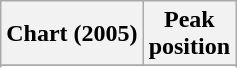<table class="wikitable sortable plainrowheaders" style="text-align:center">
<tr>
<th scope="col">Chart (2005)</th>
<th scope="col">Peak<br>position</th>
</tr>
<tr>
</tr>
<tr>
</tr>
<tr>
</tr>
</table>
